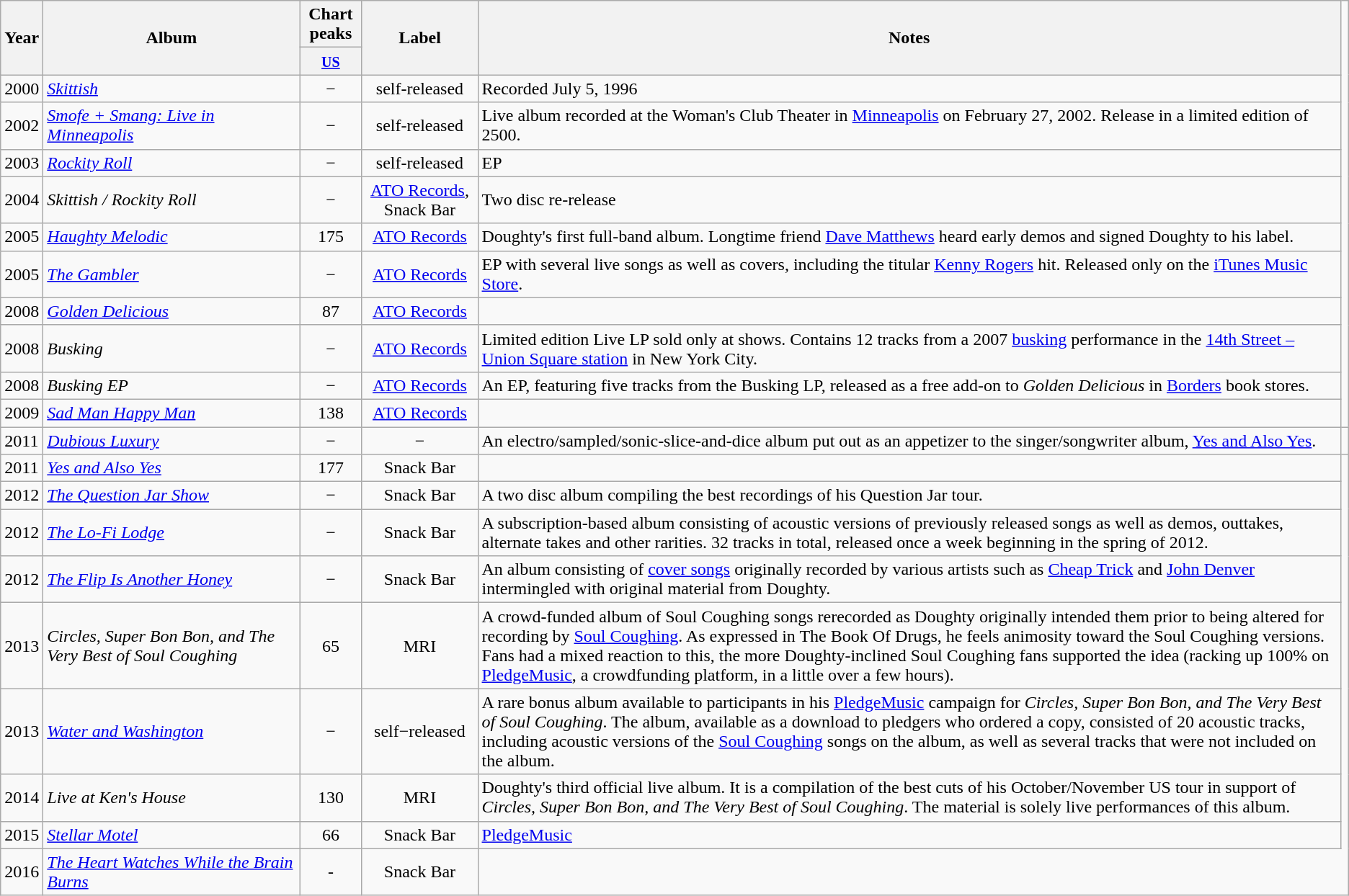<table class="wikitable">
<tr>
<th rowspan="2">Year</th>
<th rowspan="2" style="width:230px;">Album</th>
<th>Chart peaks</th>
<th rowspan="2" style="width:100px;">Label</th>
<th rowspan="2">Notes</th>
</tr>
<tr>
<th style="width:50px;"><small><a href='#'>US</a></small></th>
</tr>
<tr>
<td>2000</td>
<td><em><a href='#'>Skittish</a></em></td>
<td style="text-align:center;">−</td>
<td style="text-align:center;">self-released</td>
<td>Recorded July 5, 1996</td>
</tr>
<tr>
<td>2002</td>
<td><em><a href='#'>Smofe + Smang: Live in Minneapolis</a></em></td>
<td style="text-align:center;">−</td>
<td style="text-align:center;">self-released</td>
<td>Live album recorded at the Woman's Club Theater in <a href='#'>Minneapolis</a> on February 27, 2002. Release in a limited edition of 2500.</td>
</tr>
<tr>
<td>2003</td>
<td><em><a href='#'>Rockity Roll</a></em></td>
<td style="text-align:center;">−</td>
<td style="text-align:center;">self-released</td>
<td>EP</td>
</tr>
<tr>
<td>2004</td>
<td><em>Skittish / Rockity Roll</em></td>
<td style="text-align:center;">−</td>
<td style="text-align:center;"><a href='#'>ATO Records</a>, Snack Bar</td>
<td>Two disc re-release</td>
</tr>
<tr>
<td>2005</td>
<td><em><a href='#'>Haughty Melodic</a></em></td>
<td style="text-align:center;">175</td>
<td style="text-align:center;"><a href='#'>ATO Records</a></td>
<td>Doughty's first full-band album. Longtime friend <a href='#'>Dave Matthews</a> heard early demos and signed Doughty to his label.</td>
</tr>
<tr>
<td>2005</td>
<td><em><a href='#'>The Gambler</a></em></td>
<td style="text-align:center;">−</td>
<td style="text-align:center;"><a href='#'>ATO Records</a></td>
<td>EP with several live songs as well as covers, including the titular <a href='#'>Kenny Rogers</a> hit. Released only on the <a href='#'>iTunes Music Store</a>.</td>
</tr>
<tr>
<td>2008</td>
<td><em><a href='#'>Golden Delicious</a></em></td>
<td style="text-align:center;">87</td>
<td style="text-align:center;"><a href='#'>ATO Records</a></td>
<td></td>
</tr>
<tr>
<td>2008</td>
<td><em>Busking</em></td>
<td style="text-align:center;">−</td>
<td style="text-align:center;"><a href='#'>ATO Records</a></td>
<td>Limited edition Live LP sold only at shows. Contains 12 tracks from a 2007 <a href='#'>busking</a> performance in the <a href='#'>14th Street – Union Square station</a> in New York City.</td>
</tr>
<tr>
<td>2008</td>
<td><em>Busking EP</em></td>
<td style="text-align:center;">−</td>
<td style="text-align:center;"><a href='#'>ATO Records</a></td>
<td>An EP, featuring five tracks from the Busking LP, released as a free add-on to <em>Golden Delicious</em> in <a href='#'>Borders</a> book stores.</td>
</tr>
<tr>
<td>2009</td>
<td><em><a href='#'>Sad Man Happy Man</a></em></td>
<td style="text-align:center;">138</td>
<td style="text-align:center;"><a href='#'>ATO Records</a></td>
<td></td>
</tr>
<tr>
<td>2011</td>
<td><em><a href='#'>Dubious Luxury</a></em></td>
<td style="text-align:center;">−</td>
<td style="text-align:center;">−</td>
<td>An electro/sampled/sonic-slice-and-dice album put out as an appetizer to the singer/songwriter album, <a href='#'>Yes and Also Yes</a>.</td>
<td></td>
</tr>
<tr>
<td>2011</td>
<td><em><a href='#'>Yes and Also Yes</a></em></td>
<td style="text-align:center;">177</td>
<td style="text-align:center;">Snack Bar</td>
<td></td>
</tr>
<tr>
<td>2012</td>
<td><em><a href='#'>The Question Jar Show</a></em></td>
<td style="text-align:center;">−</td>
<td style="text-align:center;">Snack Bar</td>
<td>A two disc album compiling the best recordings of his Question Jar tour.</td>
</tr>
<tr>
<td>2012</td>
<td><em><a href='#'>The Lo-Fi Lodge</a></em></td>
<td style="text-align:center;">−</td>
<td style="text-align:center;">Snack Bar</td>
<td>A subscription-based album consisting of acoustic versions of previously released songs as well as demos, outtakes, alternate takes and other rarities. 32 tracks in total, released once a week beginning in the spring of 2012.</td>
</tr>
<tr>
<td>2012</td>
<td><em><a href='#'>The Flip Is Another Honey</a></em></td>
<td style="text-align:center;">−</td>
<td style="text-align:center;">Snack Bar</td>
<td>An album consisting of <a href='#'>cover songs</a> originally recorded by various artists such as <a href='#'>Cheap Trick</a> and <a href='#'>John Denver</a> intermingled with original material from Doughty.</td>
</tr>
<tr>
<td>2013</td>
<td><em>Circles, Super Bon Bon, and The Very Best of Soul Coughing</em></td>
<td style="text-align:center;">65</td>
<td style="text-align:center;">MRI</td>
<td>A crowd-funded album of Soul Coughing songs rerecorded as Doughty originally intended them prior to being altered for recording by <a href='#'>Soul Coughing</a>. As expressed in The Book Of Drugs, he feels animosity toward the Soul Coughing versions. Fans had a mixed reaction to this, the more Doughty-inclined Soul Coughing fans supported the idea (racking up 100% on <a href='#'>PledgeMusic</a>, a crowdfunding platform, in a little over a few hours).</td>
</tr>
<tr>
<td>2013</td>
<td><em><a href='#'>Water and Washington</a></em></td>
<td style="text-align:center;">−</td>
<td style="text-align:center;">self−released</td>
<td>A rare bonus album available to participants in his <a href='#'>PledgeMusic</a> campaign for <em>Circles, Super Bon Bon, and The Very Best of Soul Coughing</em>. The album, available as a download to pledgers who ordered a copy, consisted of 20 acoustic tracks, including acoustic versions of the <a href='#'>Soul Coughing</a> songs on the album, as well as several tracks that were not included on the album.</td>
</tr>
<tr>
<td>2014</td>
<td><em>Live at Ken's House</em></td>
<td style="text-align:center;">130</td>
<td style="text-align:center;">MRI</td>
<td>Doughty's third official live album. It is a compilation of the best cuts of his October/November US tour in support of <em>Circles, Super Bon Bon, and The Very Best of Soul Coughing</em>. The material is solely live performances of this album.</td>
</tr>
<tr>
<td>2015</td>
<td><em><a href='#'>Stellar Motel</a></em></td>
<td style="text-align:center;">66</td>
<td style="text-align:center;">Snack Bar</td>
<td><a href='#'>PledgeMusic</a></td>
</tr>
<tr>
<td>2016</td>
<td><em><a href='#'>The Heart Watches While the Brain Burns</a></em></td>
<td style="text-align:center;">-</td>
<td style="text-align:center;">Snack Bar</td>
</tr>
</table>
